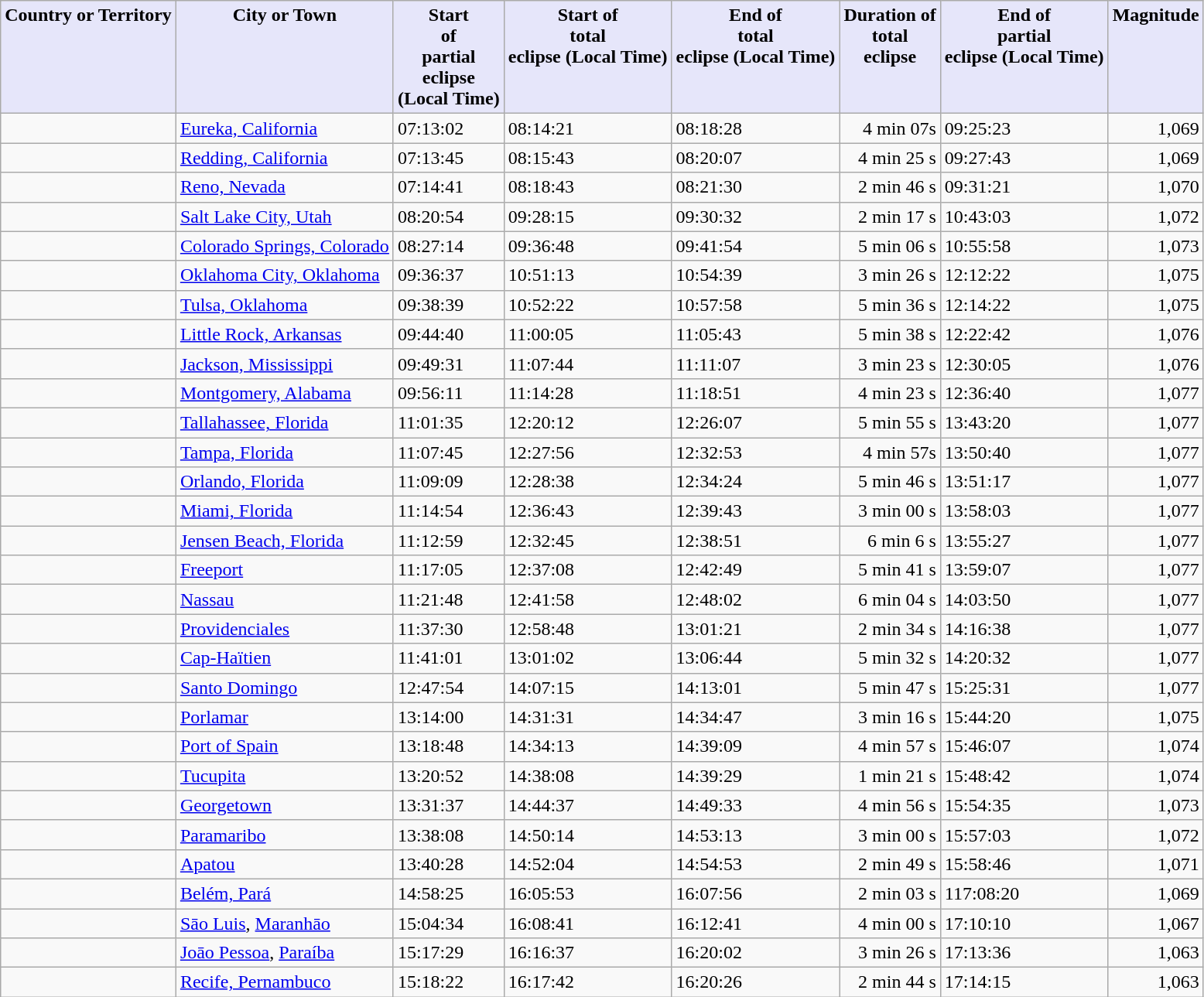<table class="wikitable">
<tr>
<th valign="top" style="background:Lavender; color:Black">Country or Territory</th>
<th valign="top" style="background:Lavender; color:Black">City or Town</th>
<th valign="top" style="background:Lavender; color:Black">Start<br>of<br>partial<br>eclipse<br>(Local Time)<br></th>
<th valign="top" style="background:Lavender; color:Black">Start of<br>total<br>eclipse (Local Time)</th>
<th valign="top" style="background:Lavender; color:Black">End of<br>total<br>eclipse (Local Time)</th>
<th valign="top" style="background:Lavender; color:Black">Duration of<br>total<br>eclipse</th>
<th valign="top" style="background:Lavender; color:Black">End of<br>partial<br>eclipse (Local Time)</th>
<th valign="top" style="background:Lavender; color:Black">Magnitude</th>
</tr>
<tr>
<td></td>
<td><a href='#'>Eureka, California</a></td>
<td>07:13:02</td>
<td>08:14:21</td>
<td>08:18:28</td>
<td align="right">4 min 07s</td>
<td>09:25:23</td>
<td align="right">1,069</td>
</tr>
<tr>
<td></td>
<td><a href='#'>Redding, California</a></td>
<td>07:13:45</td>
<td>08:15:43</td>
<td>08:20:07</td>
<td align="right">4 min 25 s</td>
<td>09:27:43</td>
<td align="right">1,069</td>
</tr>
<tr>
<td></td>
<td><a href='#'>Reno, Nevada</a></td>
<td>07:14:41</td>
<td>08:18:43</td>
<td>08:21:30</td>
<td align="right">2 min 46 s</td>
<td>09:31:21</td>
<td align="right">1,070</td>
</tr>
<tr>
<td></td>
<td><a href='#'>Salt Lake City, Utah</a></td>
<td>08:20:54</td>
<td>09:28:15</td>
<td>09:30:32</td>
<td align="right">2 min 17 s</td>
<td>10:43:03</td>
<td align="right">1,072</td>
</tr>
<tr>
<td></td>
<td><a href='#'>Colorado Springs, Colorado</a></td>
<td>08:27:14</td>
<td>09:36:48</td>
<td>09:41:54</td>
<td align="right">5 min 06 s</td>
<td>10:55:58</td>
<td align="right">1,073</td>
</tr>
<tr>
<td></td>
<td><a href='#'>Oklahoma City, Oklahoma</a></td>
<td>09:36:37</td>
<td>10:51:13</td>
<td>10:54:39</td>
<td align="right">3 min 26 s</td>
<td>12:12:22</td>
<td align="right">1,075</td>
</tr>
<tr>
<td></td>
<td><a href='#'>Tulsa, Oklahoma</a></td>
<td>09:38:39</td>
<td>10:52:22</td>
<td>10:57:58</td>
<td align="right">5 min 36 s</td>
<td>12:14:22</td>
<td align="right">1,075</td>
</tr>
<tr>
<td></td>
<td><a href='#'>Little Rock, Arkansas</a></td>
<td>09:44:40</td>
<td>11:00:05</td>
<td>11:05:43</td>
<td align="right">5 min 38 s</td>
<td>12:22:42</td>
<td align="right">1,076</td>
</tr>
<tr>
<td></td>
<td><a href='#'>Jackson, Mississippi</a></td>
<td>09:49:31</td>
<td>11:07:44</td>
<td>11:11:07</td>
<td align="right">3 min 23 s</td>
<td>12:30:05</td>
<td align="right">1,076</td>
</tr>
<tr>
<td></td>
<td><a href='#'>Montgomery, Alabama</a></td>
<td>09:56:11</td>
<td>11:14:28</td>
<td>11:18:51</td>
<td align="right">4 min 23 s</td>
<td>12:36:40</td>
<td align="right">1,077</td>
</tr>
<tr>
<td></td>
<td><a href='#'>Tallahassee, Florida </a></td>
<td>11:01:35</td>
<td>12:20:12</td>
<td>12:26:07</td>
<td align="right">5 min 55 s</td>
<td>13:43:20</td>
<td align="right">1,077</td>
</tr>
<tr>
<td></td>
<td><a href='#'>Tampa, Florida</a></td>
<td>11:07:45</td>
<td>12:27:56</td>
<td>12:32:53</td>
<td align="right">4 min 57s</td>
<td>13:50:40</td>
<td align="right">1,077</td>
</tr>
<tr>
<td></td>
<td><a href='#'>Orlando, Florida</a></td>
<td>11:09:09</td>
<td>12:28:38</td>
<td>12:34:24</td>
<td align="right">5 min 46 s</td>
<td>13:51:17</td>
<td align="right">1,077</td>
</tr>
<tr>
<td></td>
<td><a href='#'>Miami, Florida</a></td>
<td>11:14:54</td>
<td>12:36:43</td>
<td>12:39:43</td>
<td align="right">3 min 00 s</td>
<td>13:58:03</td>
<td align="right">1,077</td>
</tr>
<tr>
<td></td>
<td><a href='#'>Jensen Beach, Florida</a></td>
<td>11:12:59</td>
<td>12:32:45</td>
<td>12:38:51</td>
<td align="right">6 min 6 s</td>
<td>13:55:27</td>
<td align="right">1,077</td>
</tr>
<tr>
<td></td>
<td><a href='#'>Freeport</a></td>
<td>11:17:05</td>
<td>12:37:08</td>
<td>12:42:49</td>
<td align="right">5 min 41 s</td>
<td>13:59:07</td>
<td align="right">1,077</td>
</tr>
<tr>
<td></td>
<td><a href='#'>Nassau</a></td>
<td>11:21:48</td>
<td>12:41:58</td>
<td>12:48:02</td>
<td align="right">6 min 04 s</td>
<td>14:03:50</td>
<td align="right">1,077</td>
</tr>
<tr>
<td></td>
<td><a href='#'>Providenciales</a></td>
<td>11:37:30</td>
<td>12:58:48</td>
<td>13:01:21</td>
<td align="right">2 min 34 s</td>
<td>14:16:38</td>
<td align="right">1,077</td>
</tr>
<tr>
<td></td>
<td><a href='#'>Cap-Haïtien</a></td>
<td>11:41:01</td>
<td>13:01:02</td>
<td>13:06:44</td>
<td align="right">5 min 32 s</td>
<td>14:20:32</td>
<td align="right">1,077</td>
</tr>
<tr>
<td></td>
<td><a href='#'>Santo Domingo</a></td>
<td>12:47:54</td>
<td>14:07:15</td>
<td>14:13:01</td>
<td align="right">5 min 47 s</td>
<td>15:25:31</td>
<td align="right">1,077</td>
</tr>
<tr>
<td></td>
<td><a href='#'>Porlamar</a></td>
<td>13:14:00</td>
<td>14:31:31</td>
<td>14:34:47</td>
<td align="right">3 min 16 s</td>
<td>15:44:20</td>
<td align="right">1,075</td>
</tr>
<tr>
<td></td>
<td><a href='#'>Port of Spain</a></td>
<td>13:18:48</td>
<td>14:34:13</td>
<td>14:39:09</td>
<td align="right">4 min 57 s</td>
<td>15:46:07</td>
<td align="right">1,074</td>
</tr>
<tr>
<td></td>
<td><a href='#'>Tucupita</a></td>
<td>13:20:52</td>
<td>14:38:08</td>
<td>14:39:29</td>
<td align="right">1 min 21 s</td>
<td>15:48:42</td>
<td align="right">1,074</td>
</tr>
<tr>
<td></td>
<td><a href='#'>Georgetown</a></td>
<td>13:31:37</td>
<td>14:44:37</td>
<td>14:49:33</td>
<td align="right">4 min 56 s</td>
<td>15:54:35</td>
<td align="right">1,073</td>
</tr>
<tr>
<td></td>
<td><a href='#'>Paramaribo</a></td>
<td>13:38:08</td>
<td>14:50:14</td>
<td>14:53:13</td>
<td align="right">3 min 00 s</td>
<td>15:57:03</td>
<td align="right">1,072</td>
</tr>
<tr>
<td></td>
<td><a href='#'>Apatou</a></td>
<td>13:40:28</td>
<td>14:52:04</td>
<td>14:54:53</td>
<td align="right">2 min 49 s</td>
<td>15:58:46</td>
<td align="right">1,071</td>
</tr>
<tr>
<td></td>
<td><a href='#'>Belém, Pará</a></td>
<td>14:58:25</td>
<td>16:05:53</td>
<td>16:07:56</td>
<td align="right">2 min 03 s</td>
<td>117:08:20</td>
<td align="right">1,069</td>
</tr>
<tr>
<td></td>
<td><a href='#'>Sāo Luis</a>, <a href='#'>Maranhāo</a></td>
<td>15:04:34</td>
<td>16:08:41</td>
<td>16:12:41</td>
<td align="right">4 min 00 s</td>
<td>17:10:10</td>
<td align="right">1,067</td>
</tr>
<tr>
<td></td>
<td><a href='#'>Joāo Pessoa</a>, <a href='#'>Paraíba</a></td>
<td>15:17:29</td>
<td>16:16:37</td>
<td>16:20:02</td>
<td align="right">3 min 26 s</td>
<td>17:13:36</td>
<td align="right">1,063</td>
</tr>
<tr>
<td></td>
<td><a href='#'>Recife, Pernambuco</a></td>
<td>15:18:22</td>
<td>16:17:42</td>
<td>16:20:26</td>
<td align="right">2 min 44 s</td>
<td>17:14:15</td>
<td align="right">1,063</td>
</tr>
</table>
